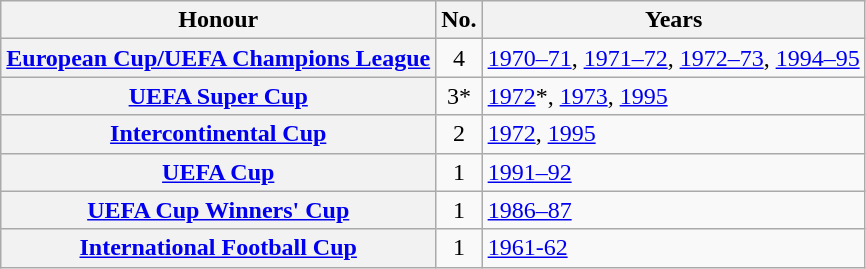<table class="wikitable plainrowheaders">
<tr>
<th scope=col>Honour</th>
<th scope=col>No.</th>
<th scope=col>Years</th>
</tr>
<tr>
<th scope=row><a href='#'>European Cup/UEFA Champions League</a></th>
<td align=center>4</td>
<td><a href='#'>1970–71</a>, <a href='#'>1971–72</a>, <a href='#'>1972–73</a>, <a href='#'>1994–95</a></td>
</tr>
<tr>
<th scope=row><a href='#'>UEFA Super Cup</a></th>
<td align=center>3*</td>
<td><a href='#'>1972</a>*, <a href='#'>1973</a>, <a href='#'>1995</a></td>
</tr>
<tr>
<th scope=row><a href='#'>Intercontinental Cup</a></th>
<td align=center>2</td>
<td><a href='#'>1972</a>, <a href='#'>1995</a></td>
</tr>
<tr>
<th scope=row><a href='#'>UEFA Cup</a></th>
<td align=center>1</td>
<td><a href='#'>1991–92</a></td>
</tr>
<tr>
<th scope=row><a href='#'>UEFA Cup Winners' Cup</a></th>
<td align=center>1</td>
<td><a href='#'>1986–87</a></td>
</tr>
<tr>
<th scope=row><a href='#'>International Football Cup</a></th>
<td align=center>1</td>
<td><a href='#'>1961-62</a></td>
</tr>
</table>
